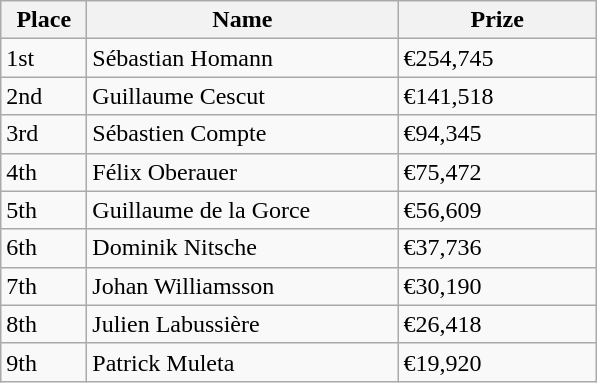<table class="wikitable">
<tr>
<th style="width:50px;">Place</th>
<th style="width:200px;">Name</th>
<th style="width:125px;">Prize</th>
</tr>
<tr>
<td>1st</td>
<td> Sébastian Homann</td>
<td>€254,745</td>
</tr>
<tr>
<td>2nd</td>
<td> Guillaume Cescut</td>
<td>€141,518</td>
</tr>
<tr>
<td>3rd</td>
<td> Sébastien Compte</td>
<td>€94,345</td>
</tr>
<tr>
<td>4th</td>
<td> Félix Oberauer</td>
<td>€75,472</td>
</tr>
<tr>
<td>5th</td>
<td> Guillaume de la Gorce</td>
<td>€56,609</td>
</tr>
<tr>
<td>6th</td>
<td> Dominik Nitsche</td>
<td>€37,736</td>
</tr>
<tr>
<td>7th</td>
<td> Johan Williamsson</td>
<td>€30,190</td>
</tr>
<tr>
<td>8th</td>
<td> Julien Labussière</td>
<td>€26,418</td>
</tr>
<tr>
<td>9th</td>
<td> Patrick Muleta</td>
<td>€19,920</td>
</tr>
</table>
